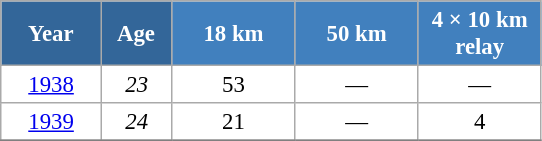<table class="wikitable" style="font-size:95%; text-align:center; border:grey solid 1px; border-collapse:collapse; background:#ffffff;">
<tr>
<th style="background-color:#369; color:white; width:60px;"> Year </th>
<th style="background-color:#369; color:white; width:40px;"> Age </th>
<th style="background-color:#4180be; color:white; width:75px;"> 18 km </th>
<th style="background-color:#4180be; color:white; width:75px;"> 50 km </th>
<th style="background-color:#4180be; color:white; width:75px;"> 4 × 10 km <br> relay </th>
</tr>
<tr>
<td><a href='#'>1938</a></td>
<td><em>23</em></td>
<td>53</td>
<td>—</td>
<td>—</td>
</tr>
<tr>
<td><a href='#'>1939</a></td>
<td><em>24</em></td>
<td>21</td>
<td>—</td>
<td>4</td>
</tr>
<tr>
</tr>
</table>
